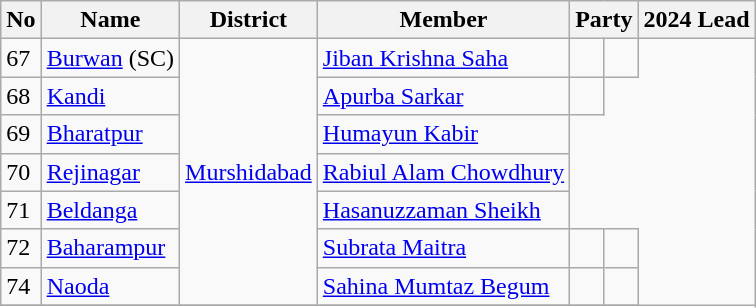<table class="wikitable sortable">
<tr>
<th>No</th>
<th>Name</th>
<th>District</th>
<th>Member</th>
<th colspan="2">Party</th>
<th colspan="2">2024 Lead</th>
</tr>
<tr>
<td>67</td>
<td><a href='#'>Burwan</a> (SC)</td>
<td rowspan="7"><a href='#'>Murshidabad</a></td>
<td><a href='#'>Jiban Krishna Saha</a></td>
<td></td>
<td></td>
</tr>
<tr>
<td>68</td>
<td><a href='#'>Kandi</a></td>
<td><a href='#'>Apurba Sarkar</a></td>
<td></td>
</tr>
<tr>
<td>69</td>
<td><a href='#'>Bharatpur</a></td>
<td><a href='#'>Humayun Kabir</a></td>
</tr>
<tr>
<td>70</td>
<td><a href='#'>Rejinagar</a></td>
<td><a href='#'>Rabiul Alam Chowdhury</a></td>
</tr>
<tr>
<td>71</td>
<td><a href='#'>Beldanga</a></td>
<td><a href='#'>Hasanuzzaman Sheikh</a></td>
</tr>
<tr>
<td>72</td>
<td><a href='#'>Baharampur</a></td>
<td><a href='#'>Subrata Maitra</a></td>
<td></td>
<td></td>
</tr>
<tr>
<td>74</td>
<td><a href='#'>Naoda</a></td>
<td><a href='#'>Sahina Mumtaz Begum</a></td>
<td></td>
<td></td>
</tr>
<tr>
</tr>
</table>
